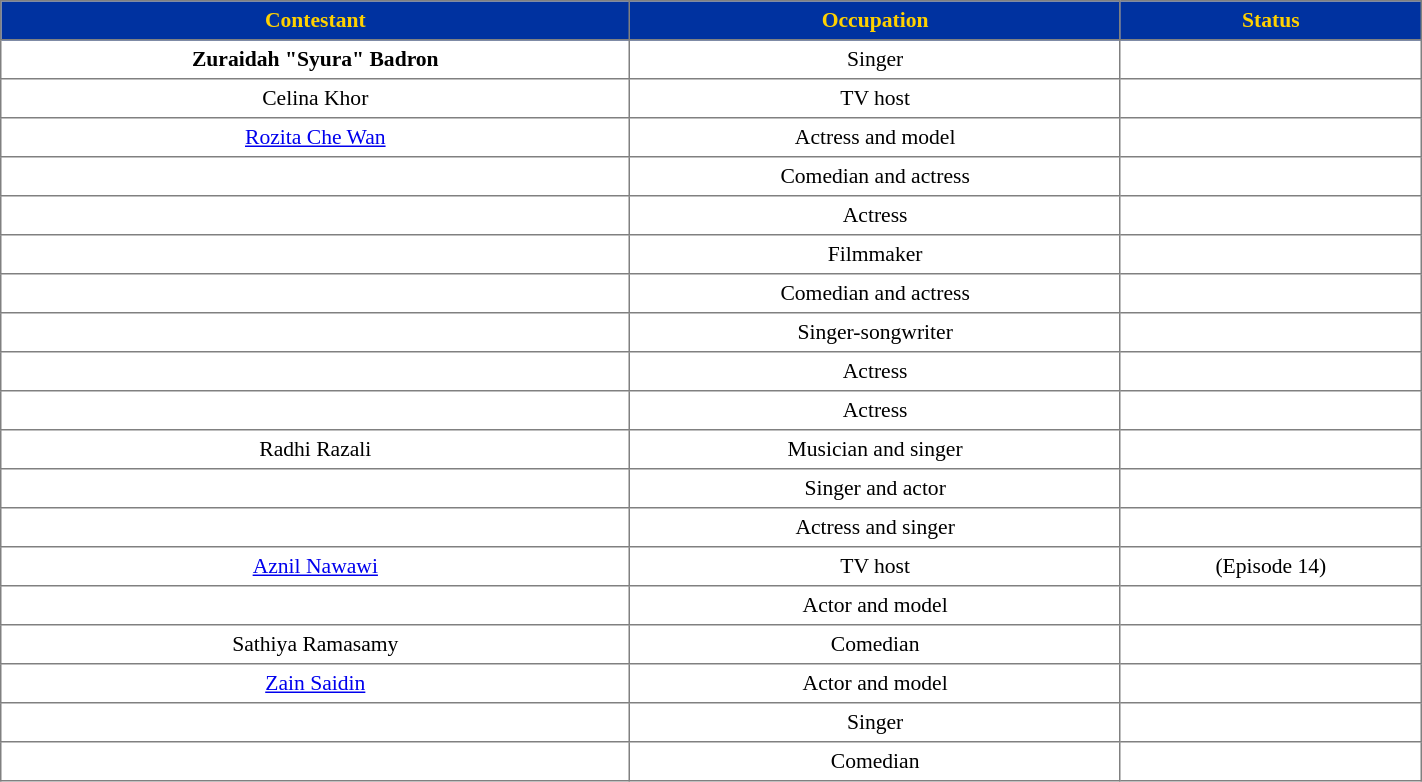<table class="sortable" border="1" cellpadding="4" cellspacing="0" style="text-align:center; font-size:90%; border-collapse:collapse; width:75%;">
<tr style="background:#0032A0; color:#FFD100;">
<th>Contestant</th>
<th>Occupation</th>
<th>Status</th>
</tr>
<tr>
<td><strong>Zuraidah "Syura" Badron</strong></td>
<td>Singer</td>
<td></td>
</tr>
<tr>
<td>Celina Khor</td>
<td>TV host</td>
<td></td>
</tr>
<tr>
<td><a href='#'>Rozita Che Wan</a></td>
<td>Actress and model</td>
<td></td>
</tr>
<tr>
<td></td>
<td>Comedian and actress</td>
<td></td>
</tr>
<tr>
<td></td>
<td>Actress</td>
<td></td>
</tr>
<tr>
<td></td>
<td>Filmmaker</td>
<td></td>
</tr>
<tr>
<td></td>
<td>Comedian and actress</td>
<td></td>
</tr>
<tr>
<td></td>
<td>Singer-songwriter</td>
<td></td>
</tr>
<tr>
<td></td>
<td>Actress</td>
<td></td>
</tr>
<tr>
<td></td>
<td>Actress</td>
<td></td>
</tr>
<tr>
<td>Radhi Razali</td>
<td>Musician and singer</td>
<td></td>
</tr>
<tr>
<td></td>
<td>Singer and actor</td>
<td></td>
</tr>
<tr>
<td></td>
<td>Actress and singer</td>
<td></td>
</tr>
<tr>
<td><a href='#'>Aznil Nawawi</a></td>
<td>TV host</td>
<td> (Episode 14)</td>
</tr>
<tr>
<td></td>
<td>Actor and model</td>
<td></td>
</tr>
<tr>
<td>Sathiya Ramasamy</td>
<td>Comedian</td>
<td></td>
</tr>
<tr>
<td><a href='#'>Zain Saidin</a></td>
<td>Actor and model</td>
<td></td>
</tr>
<tr>
<td></td>
<td>Singer</td>
<td></td>
</tr>
<tr>
<td></td>
<td>Comedian</td>
<td></td>
</tr>
</table>
